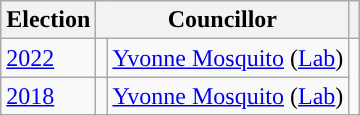<table class="wikitable">
<tr>
<th>Election</th>
<th colspan="2">Councillor</th>
<th colspan="2"></th>
</tr>
<tr>
<td><a href='#'>2022</a></td>
<td style="background-color: "></td>
<td bgcolor=><a href='#'>Yvonne Mosquito</a> (<a href='#'>Lab</a>)</td>
</tr>
<tr>
<td><a href='#'>2018</a></td>
<td style="background-color: "></td>
<td bgcolor=><a href='#'>Yvonne Mosquito</a> (<a href='#'>Lab</a>)</td>
</tr>
</table>
